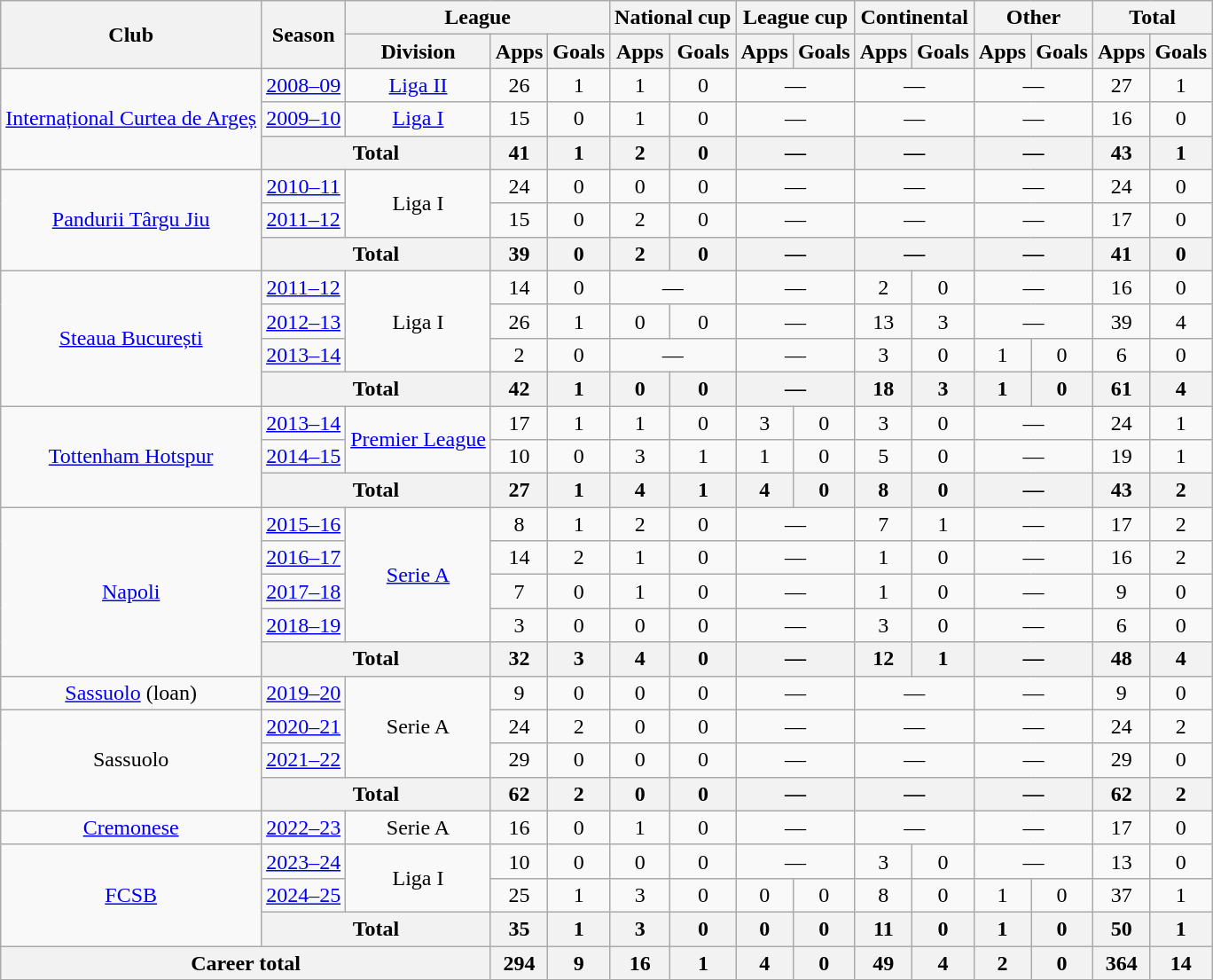<table class="wikitable" style="text-align: center;">
<tr>
<th rowspan="2">Club</th>
<th rowspan="2">Season</th>
<th colspan="3">League</th>
<th colspan="2">National cup</th>
<th colspan="2">League cup</th>
<th colspan="2">Continental</th>
<th colspan="2">Other</th>
<th colspan="3">Total</th>
</tr>
<tr>
<th>Division</th>
<th>Apps</th>
<th>Goals</th>
<th>Apps</th>
<th>Goals</th>
<th>Apps</th>
<th>Goals</th>
<th>Apps</th>
<th>Goals</th>
<th>Apps</th>
<th>Goals</th>
<th>Apps</th>
<th>Goals</th>
</tr>
<tr>
<td rowspan="3"><a href='#'>Internațional Curtea de Argeș</a></td>
<td><a href='#'>2008–09</a></td>
<td><a href='#'>Liga II</a></td>
<td>26</td>
<td>1</td>
<td>1</td>
<td>0</td>
<td colspan="2">—</td>
<td colspan="2">—</td>
<td colspan="2">—</td>
<td>27</td>
<td>1</td>
</tr>
<tr>
<td><a href='#'>2009–10</a></td>
<td><a href='#'>Liga I</a></td>
<td>15</td>
<td>0</td>
<td>1</td>
<td>0</td>
<td colspan="2">—</td>
<td colspan="2">—</td>
<td colspan="2">—</td>
<td>16</td>
<td>0</td>
</tr>
<tr>
<th colspan="2">Total</th>
<th>41</th>
<th>1</th>
<th>2</th>
<th>0</th>
<th colspan="2">—</th>
<th colspan="2">—</th>
<th colspan="2">—</th>
<th>43</th>
<th>1</th>
</tr>
<tr>
<td rowspan="3"><a href='#'>Pandurii Târgu Jiu</a></td>
<td><a href='#'>2010–11</a></td>
<td rowspan="2">Liga I</td>
<td>24</td>
<td>0</td>
<td>0</td>
<td>0</td>
<td colspan="2">—</td>
<td colspan="2">—</td>
<td colspan="2">—</td>
<td>24</td>
<td>0</td>
</tr>
<tr>
<td><a href='#'>2011–12</a></td>
<td>15</td>
<td>0</td>
<td>2</td>
<td>0</td>
<td colspan="2">—</td>
<td colspan="2">—</td>
<td colspan="2">—</td>
<td>17</td>
<td>0</td>
</tr>
<tr>
<th colspan="2">Total</th>
<th>39</th>
<th>0</th>
<th>2</th>
<th>0</th>
<th colspan="2">—</th>
<th colspan="2">—</th>
<th colspan="2">—</th>
<th>41</th>
<th>0</th>
</tr>
<tr>
<td rowspan="4"><a href='#'>Steaua București</a></td>
<td><a href='#'>2011–12</a></td>
<td rowspan="3">Liga I</td>
<td>14</td>
<td>0</td>
<td colspan="2">—</td>
<td colspan="2">—</td>
<td>2</td>
<td>0</td>
<td colspan="2">—</td>
<td>16</td>
<td>0</td>
</tr>
<tr>
<td><a href='#'>2012–13</a></td>
<td>26</td>
<td>1</td>
<td>0</td>
<td>0</td>
<td colspan="2">—</td>
<td>13</td>
<td>3</td>
<td colspan="2">—</td>
<td>39</td>
<td>4</td>
</tr>
<tr>
<td><a href='#'>2013–14</a></td>
<td>2</td>
<td>0</td>
<td colspan="2">—</td>
<td colspan="2">—</td>
<td>3</td>
<td>0</td>
<td>1</td>
<td>0</td>
<td>6</td>
<td>0</td>
</tr>
<tr>
<th colspan="2">Total</th>
<th>42</th>
<th>1</th>
<th>0</th>
<th>0</th>
<th colspan="2">—</th>
<th>18</th>
<th>3</th>
<th>1</th>
<th>0</th>
<th>61</th>
<th>4</th>
</tr>
<tr>
<td rowspan="3"><a href='#'>Tottenham Hotspur</a></td>
<td><a href='#'>2013–14</a></td>
<td rowspan="2"><a href='#'>Premier League</a></td>
<td>17</td>
<td>1</td>
<td>1</td>
<td>0</td>
<td>3</td>
<td>0</td>
<td>3</td>
<td>0</td>
<td colspan="2">—</td>
<td>24</td>
<td>1</td>
</tr>
<tr>
<td><a href='#'>2014–15</a></td>
<td>10</td>
<td>0</td>
<td>3</td>
<td>1</td>
<td>1</td>
<td>0</td>
<td>5</td>
<td>0</td>
<td colspan="2">—</td>
<td>19</td>
<td>1</td>
</tr>
<tr>
<th colspan="2">Total</th>
<th>27</th>
<th>1</th>
<th>4</th>
<th>1</th>
<th>4</th>
<th>0</th>
<th>8</th>
<th>0</th>
<th colspan="2">—</th>
<th>43</th>
<th>2</th>
</tr>
<tr>
<td rowspan="5"><a href='#'>Napoli</a></td>
<td><a href='#'>2015–16</a></td>
<td rowspan="4"><a href='#'>Serie A</a></td>
<td>8</td>
<td>1</td>
<td>2</td>
<td>0</td>
<td colspan="2">—</td>
<td>7</td>
<td>1</td>
<td colspan="2">—</td>
<td>17</td>
<td>2</td>
</tr>
<tr>
<td><a href='#'>2016–17</a></td>
<td>14</td>
<td>2</td>
<td>1</td>
<td>0</td>
<td colspan="2">—</td>
<td>1</td>
<td>0</td>
<td colspan="2">—</td>
<td>16</td>
<td>2</td>
</tr>
<tr>
<td><a href='#'>2017–18</a></td>
<td>7</td>
<td>0</td>
<td>1</td>
<td>0</td>
<td colspan="2">—</td>
<td>1</td>
<td>0</td>
<td colspan="2">—</td>
<td>9</td>
<td>0</td>
</tr>
<tr>
<td><a href='#'>2018–19</a></td>
<td>3</td>
<td>0</td>
<td>0</td>
<td>0</td>
<td colspan="2">—</td>
<td>3</td>
<td>0</td>
<td colspan="2">—</td>
<td>6</td>
<td>0</td>
</tr>
<tr>
<th colspan="2">Total</th>
<th>32</th>
<th>3</th>
<th>4</th>
<th>0</th>
<th colspan="2">—</th>
<th>12</th>
<th>1</th>
<th colspan="2">—</th>
<th>48</th>
<th>4</th>
</tr>
<tr>
<td><a href='#'>Sassuolo</a> (loan)</td>
<td><a href='#'>2019–20</a></td>
<td rowspan="3">Serie A</td>
<td>9</td>
<td>0</td>
<td>0</td>
<td>0</td>
<td colspan="2">—</td>
<td colspan="2">—</td>
<td colspan="2">—</td>
<td>9</td>
<td>0</td>
</tr>
<tr>
<td rowspan="3">Sassuolo</td>
<td><a href='#'>2020–21</a></td>
<td>24</td>
<td>2</td>
<td>0</td>
<td>0</td>
<td colspan="2">—</td>
<td colspan="2">—</td>
<td colspan="2">—</td>
<td>24</td>
<td>2</td>
</tr>
<tr>
<td><a href='#'>2021–22</a></td>
<td>29</td>
<td>0</td>
<td>0</td>
<td>0</td>
<td colspan="2">—</td>
<td colspan="2">—</td>
<td colspan="2">—</td>
<td>29</td>
<td>0</td>
</tr>
<tr>
<th colspan="2">Total</th>
<th>62</th>
<th>2</th>
<th>0</th>
<th>0</th>
<th colspan="2">—</th>
<th colspan="2">—</th>
<th colspan="2">—</th>
<th>62</th>
<th>2</th>
</tr>
<tr>
<td><a href='#'>Cremonese</a></td>
<td><a href='#'>2022–23</a></td>
<td>Serie A</td>
<td>16</td>
<td>0</td>
<td>1</td>
<td>0</td>
<td colspan="2">—</td>
<td colspan="2">—</td>
<td colspan="2">—</td>
<td>17</td>
<td>0</td>
</tr>
<tr>
<td rowspan="3"><a href='#'>FCSB</a></td>
<td><a href='#'>2023–24</a></td>
<td rowspan="2">Liga I</td>
<td>10</td>
<td>0</td>
<td>0</td>
<td>0</td>
<td colspan="2">—</td>
<td>3</td>
<td>0</td>
<td colspan="2">—</td>
<td>13</td>
<td>0</td>
</tr>
<tr>
<td><a href='#'>2024–25</a></td>
<td>25</td>
<td>1</td>
<td>3</td>
<td>0</td>
<td>0</td>
<td>0</td>
<td>8</td>
<td>0</td>
<td>1</td>
<td>0</td>
<td>37</td>
<td>1</td>
</tr>
<tr>
<th colspan="2">Total</th>
<th>35</th>
<th>1</th>
<th>3</th>
<th>0</th>
<th>0</th>
<th>0</th>
<th>11</th>
<th>0</th>
<th>1</th>
<th>0</th>
<th>50</th>
<th>1</th>
</tr>
<tr>
<th colspan="3">Career total</th>
<th>294</th>
<th>9</th>
<th>16</th>
<th>1</th>
<th>4</th>
<th>0</th>
<th>49</th>
<th>4</th>
<th>2</th>
<th>0</th>
<th>364</th>
<th>14</th>
</tr>
</table>
